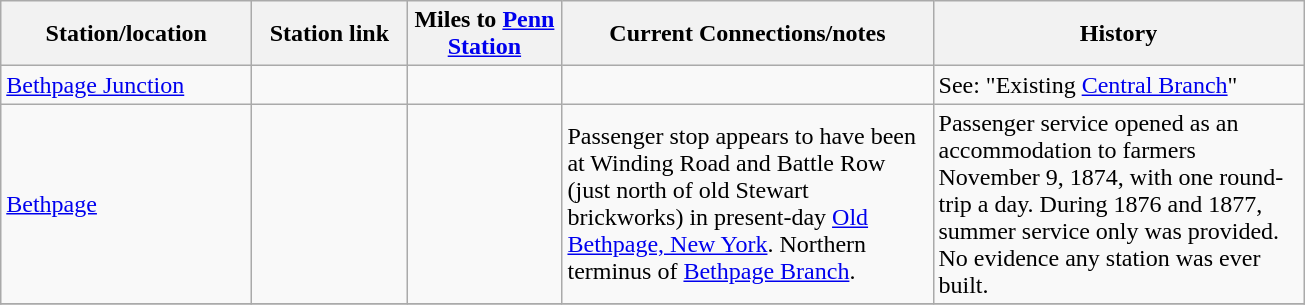<table class="wikitable">
<tr>
<th style="width:10em">Station/location</th>
<th style="width:6em">Station link</th>
<th style="width:6em">Miles to <a href='#'>Penn Station</a></th>
<th style="width:15em">Current Connections/notes</th>
<th style="width:15em">History</th>
</tr>
<tr>
<td><a href='#'>Bethpage Junction</a></td>
<td></td>
<td></td>
<td></td>
<td>See: "Existing <a href='#'>Central Branch</a>"</td>
</tr>
<tr>
<td><a href='#'>Bethpage</a></td>
<td></td>
<td></td>
<td>Passenger stop appears to have been at Winding Road and Battle Row (just north of old Stewart brickworks) in present-day <a href='#'>Old Bethpage, New York</a>. Northern terminus of <a href='#'>Bethpage Branch</a>.</td>
<td>Passenger service opened as an accommodation to farmers November 9, 1874, with one round-trip a day. During 1876 and 1877, summer service only was provided.  No evidence any station was ever built.</td>
</tr>
<tr>
</tr>
</table>
